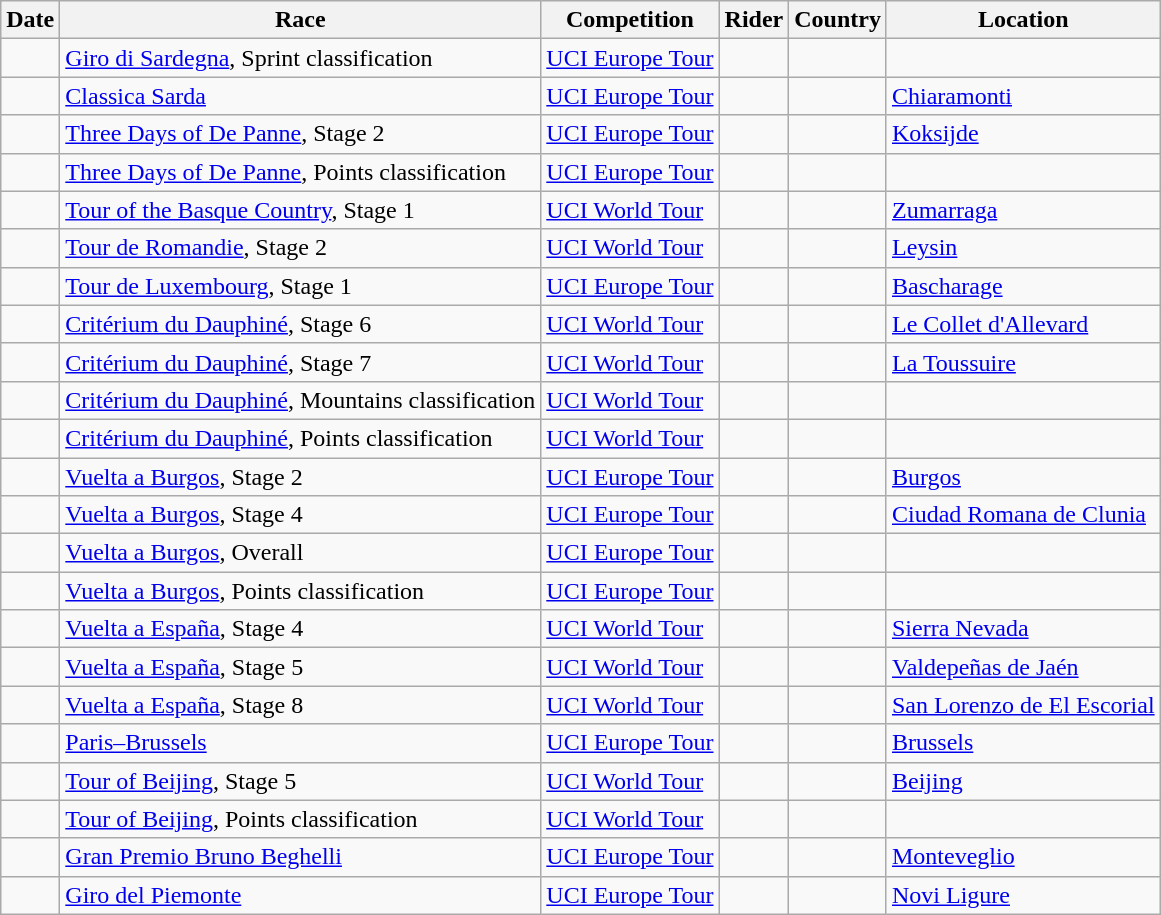<table class="wikitable sortable">
<tr>
<th>Date</th>
<th>Race</th>
<th>Competition</th>
<th>Rider</th>
<th>Country</th>
<th>Location</th>
</tr>
<tr>
<td></td>
<td><a href='#'>Giro di Sardegna</a>, Sprint classification</td>
<td><a href='#'>UCI Europe Tour</a></td>
<td></td>
<td></td>
<td></td>
</tr>
<tr>
<td></td>
<td><a href='#'>Classica Sarda</a></td>
<td><a href='#'>UCI Europe Tour</a></td>
<td></td>
<td></td>
<td><a href='#'>Chiaramonti</a></td>
</tr>
<tr>
<td></td>
<td><a href='#'>Three Days of De Panne</a>, Stage 2</td>
<td><a href='#'>UCI Europe Tour</a></td>
<td></td>
<td></td>
<td><a href='#'>Koksijde</a></td>
</tr>
<tr>
<td></td>
<td><a href='#'>Three Days of De Panne</a>, Points classification</td>
<td><a href='#'>UCI Europe Tour</a></td>
<td></td>
<td></td>
<td></td>
</tr>
<tr>
<td></td>
<td><a href='#'>Tour of the Basque Country</a>, Stage 1</td>
<td><a href='#'>UCI World Tour</a></td>
<td></td>
<td></td>
<td><a href='#'>Zumarraga</a></td>
</tr>
<tr>
<td></td>
<td><a href='#'>Tour de Romandie</a>, Stage 2</td>
<td><a href='#'>UCI World Tour</a></td>
<td></td>
<td></td>
<td><a href='#'>Leysin</a></td>
</tr>
<tr>
<td></td>
<td><a href='#'>Tour de Luxembourg</a>, Stage 1</td>
<td><a href='#'>UCI Europe Tour</a></td>
<td></td>
<td></td>
<td><a href='#'>Bascharage</a></td>
</tr>
<tr>
<td></td>
<td><a href='#'>Critérium du Dauphiné</a>, Stage 6</td>
<td><a href='#'>UCI World Tour</a></td>
<td></td>
<td></td>
<td><a href='#'>Le Collet d'Allevard</a></td>
</tr>
<tr>
<td></td>
<td><a href='#'>Critérium du Dauphiné</a>, Stage 7</td>
<td><a href='#'>UCI World Tour</a></td>
<td></td>
<td></td>
<td><a href='#'>La Toussuire</a></td>
</tr>
<tr>
<td></td>
<td><a href='#'>Critérium du Dauphiné</a>, Mountains classification</td>
<td><a href='#'>UCI World Tour</a></td>
<td></td>
<td></td>
<td></td>
</tr>
<tr>
<td></td>
<td><a href='#'>Critérium du Dauphiné</a>, Points classification</td>
<td><a href='#'>UCI World Tour</a></td>
<td></td>
<td></td>
<td></td>
</tr>
<tr>
<td></td>
<td><a href='#'>Vuelta a Burgos</a>, Stage 2</td>
<td><a href='#'>UCI Europe Tour</a></td>
<td></td>
<td></td>
<td><a href='#'>Burgos</a></td>
</tr>
<tr>
<td></td>
<td><a href='#'>Vuelta a Burgos</a>, Stage 4</td>
<td><a href='#'>UCI Europe Tour</a></td>
<td></td>
<td></td>
<td><a href='#'>Ciudad Romana de Clunia</a></td>
</tr>
<tr>
<td></td>
<td><a href='#'>Vuelta a Burgos</a>, Overall</td>
<td><a href='#'>UCI Europe Tour</a></td>
<td></td>
<td></td>
<td></td>
</tr>
<tr>
<td></td>
<td><a href='#'>Vuelta a Burgos</a>, Points classification</td>
<td><a href='#'>UCI Europe Tour</a></td>
<td></td>
<td></td>
<td></td>
</tr>
<tr>
<td></td>
<td><a href='#'>Vuelta a España</a>, Stage 4</td>
<td><a href='#'>UCI World Tour</a></td>
<td></td>
<td></td>
<td><a href='#'>Sierra Nevada</a></td>
</tr>
<tr>
<td></td>
<td><a href='#'>Vuelta a España</a>, Stage 5</td>
<td><a href='#'>UCI World Tour</a></td>
<td></td>
<td></td>
<td><a href='#'>Valdepeñas de Jaén</a></td>
</tr>
<tr>
<td></td>
<td><a href='#'>Vuelta a España</a>, Stage 8</td>
<td><a href='#'>UCI World Tour</a></td>
<td></td>
<td></td>
<td><a href='#'>San Lorenzo de El Escorial</a></td>
</tr>
<tr>
<td></td>
<td><a href='#'>Paris–Brussels</a></td>
<td><a href='#'>UCI Europe Tour</a></td>
<td></td>
<td style="text-align:center;"></td>
<td><a href='#'>Brussels</a></td>
</tr>
<tr>
<td></td>
<td><a href='#'>Tour of Beijing</a>, Stage 5</td>
<td><a href='#'>UCI World Tour</a></td>
<td></td>
<td></td>
<td><a href='#'>Beijing</a></td>
</tr>
<tr>
<td></td>
<td><a href='#'>Tour of Beijing</a>, Points classification</td>
<td><a href='#'>UCI World Tour</a></td>
<td></td>
<td></td>
<td></td>
</tr>
<tr>
<td></td>
<td><a href='#'>Gran Premio Bruno Beghelli</a></td>
<td><a href='#'>UCI Europe Tour</a></td>
<td></td>
<td></td>
<td><a href='#'>Monteveglio</a></td>
</tr>
<tr>
<td></td>
<td><a href='#'>Giro del Piemonte</a></td>
<td><a href='#'>UCI Europe Tour</a></td>
<td></td>
<td></td>
<td><a href='#'>Novi Ligure</a></td>
</tr>
</table>
